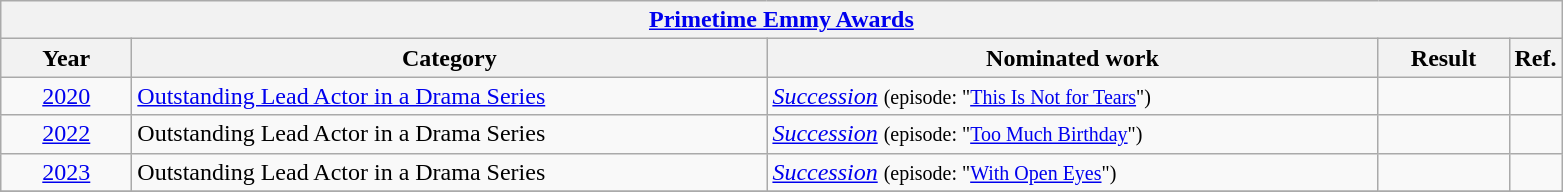<table class=wikitable>
<tr>
<th colspan=5><a href='#'>Primetime Emmy Awards</a></th>
</tr>
<tr>
<th scope="col" style="width:5em;">Year</th>
<th scope="col" style="width:26em;">Category</th>
<th scope="col" style="width:25em;">Nominated work</th>
<th scope="col" style="width:5em;">Result</th>
<th>Ref.</th>
</tr>
<tr>
<td style="text-align:center;"><a href='#'>2020</a></td>
<td><a href='#'>Outstanding Lead Actor in a Drama Series</a></td>
<td><em><a href='#'>Succession</a></em> <small> (episode: "<a href='#'>This Is Not for Tears</a>") </small></td>
<td></td>
<td align="center"></td>
</tr>
<tr>
<td style="text-align:center;"><a href='#'>2022</a></td>
<td>Outstanding Lead Actor in a Drama Series</td>
<td><em><a href='#'>Succession</a></em> <small> (episode: "<a href='#'>Too Much Birthday</a>") </small></td>
<td></td>
<td align="center"></td>
</tr>
<tr>
<td style="text-align:center;"><a href='#'>2023</a></td>
<td>Outstanding Lead Actor in a Drama Series</td>
<td><em><a href='#'>Succession</a></em> <small> (episode: "<a href='#'>With Open Eyes</a>") </small></td>
<td></td>
<td align="center"></td>
</tr>
<tr>
</tr>
</table>
